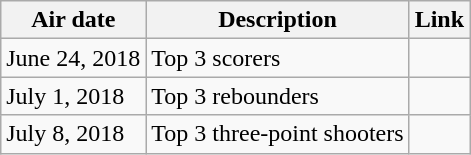<table class="wikitable sortable" style="text-align:left">
<tr>
<th>Air date</th>
<th>Description</th>
<th>Link</th>
</tr>
<tr>
<td>June 24, 2018</td>
<td>Top 3 scorers</td>
<td align=center></td>
</tr>
<tr>
<td>July 1, 2018</td>
<td>Top 3 rebounders</td>
<td align=center></td>
</tr>
<tr>
<td>July 8, 2018</td>
<td>Top 3 three-point shooters</td>
<td align=center></td>
</tr>
</table>
